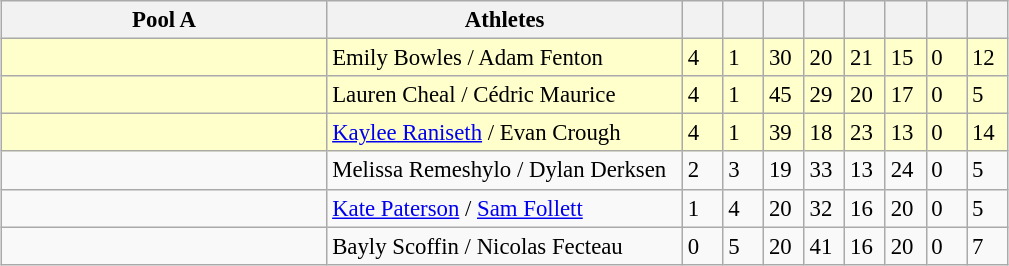<table>
<tr>
<td valign=top width=10%><br><table class="wikitable" style="font-size:95%">
<tr>
<th width=210>Pool A</th>
<th width=230>Athletes</th>
<th width=20></th>
<th width=20></th>
<th width=20></th>
<th width=20></th>
<th width=20></th>
<th width=20></th>
<th width=20></th>
<th width=20></th>
</tr>
<tr bgcolor=#ffffcc>
<td></td>
<td>Emily Bowles / Adam Fenton</td>
<td>4</td>
<td>1</td>
<td>30</td>
<td>20</td>
<td>21</td>
<td>15</td>
<td>0</td>
<td>12</td>
</tr>
<tr bgcolor=#ffffcc>
<td></td>
<td>Lauren Cheal / Cédric Maurice</td>
<td>4</td>
<td>1</td>
<td>45</td>
<td>29</td>
<td>20</td>
<td>17</td>
<td>0</td>
<td>5</td>
</tr>
<tr bgcolor=#ffffcc>
<td></td>
<td><a href='#'>Kaylee Raniseth</a> / Evan Crough</td>
<td>4</td>
<td>1</td>
<td>39</td>
<td>18</td>
<td>23</td>
<td>13</td>
<td>0</td>
<td>14</td>
</tr>
<tr>
<td></td>
<td>Melissa Remeshylo / Dylan Derksen</td>
<td>2</td>
<td>3</td>
<td>19</td>
<td>33</td>
<td>13</td>
<td>24</td>
<td>0</td>
<td>5</td>
</tr>
<tr>
<td></td>
<td><a href='#'>Kate Paterson</a> / <a href='#'>Sam Follett</a></td>
<td>1</td>
<td>4</td>
<td>20</td>
<td>32</td>
<td>16</td>
<td>20</td>
<td>0</td>
<td>5</td>
</tr>
<tr>
<td></td>
<td>Bayly Scoffin / Nicolas Fecteau</td>
<td>0</td>
<td>5</td>
<td>20</td>
<td>41</td>
<td>16</td>
<td>20</td>
<td>0</td>
<td>7</td>
</tr>
</table>
</td>
</tr>
</table>
